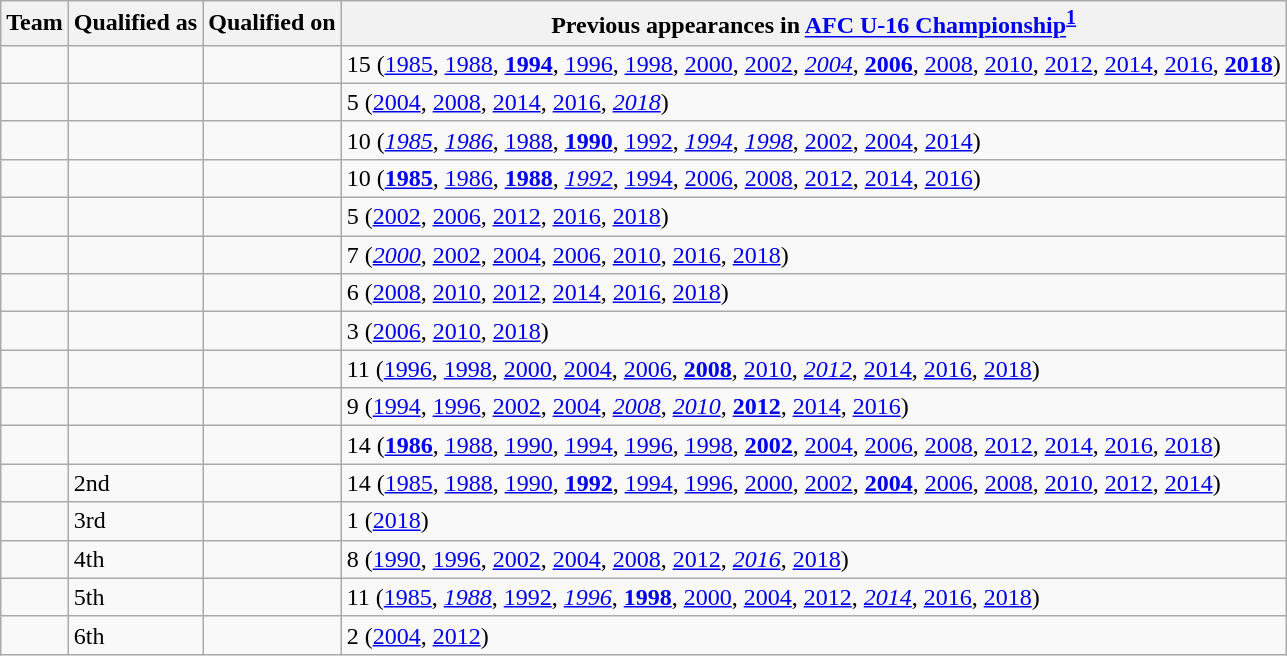<table class="wikitable sortable">
<tr>
<th>Team</th>
<th>Qualified as</th>
<th>Qualified on</th>
<th data-sort-type="number">Previous appearances in <a href='#'>AFC U-16 Championship</a><sup><strong><a href='#'>1</a></strong></sup></th>
</tr>
<tr>
<td></td>
<td></td>
<td></td>
<td>15 (<a href='#'>1985</a>, <a href='#'>1988</a>, <strong><a href='#'>1994</a></strong>, <a href='#'>1996</a>, <a href='#'>1998</a>, <a href='#'>2000</a>, <a href='#'>2002</a>, <em><a href='#'>2004</a></em>,  <strong><a href='#'>2006</a></strong>, <a href='#'>2008</a>, <a href='#'>2010</a>, <a href='#'>2012</a>, <a href='#'>2014</a>, <a href='#'>2016</a>, <strong><a href='#'>2018</a></strong>)</td>
</tr>
<tr>
<td></td>
<td></td>
<td></td>
<td>5 (<a href='#'>2004</a>, <a href='#'>2008</a>, <a href='#'>2014</a>, <a href='#'>2016</a>, <em><a href='#'>2018</a></em>)</td>
</tr>
<tr>
<td></td>
<td></td>
<td></td>
<td>10 (<em><a href='#'>1985</a></em>, <em><a href='#'>1986</a></em>, <a href='#'>1988</a>, <strong><a href='#'>1990</a></strong>, <a href='#'>1992</a>, <em><a href='#'>1994</a></em>, <em><a href='#'>1998</a></em>, <a href='#'>2002</a>, <a href='#'>2004</a>, <a href='#'>2014</a>)</td>
</tr>
<tr>
<td></td>
<td></td>
<td></td>
<td>10 (<strong><a href='#'>1985</a></strong>, <a href='#'>1986</a>, <strong><a href='#'>1988</a></strong>, <em><a href='#'>1992</a></em>, <a href='#'>1994</a>, <a href='#'>2006</a>, <a href='#'>2008</a>, <a href='#'>2012</a>, <a href='#'>2014</a>, <a href='#'>2016</a>)</td>
</tr>
<tr>
<td></td>
<td></td>
<td></td>
<td>5 (<a href='#'>2002</a>, <a href='#'>2006</a>, <a href='#'>2012</a>, <a href='#'>2016</a>, <a href='#'>2018</a>)</td>
</tr>
<tr>
<td></td>
<td></td>
<td></td>
<td>7 (<em><a href='#'>2000</a></em>, <a href='#'>2002</a>, <a href='#'>2004</a>, <a href='#'>2006</a>, <a href='#'>2010</a>, <a href='#'>2016</a>, <a href='#'>2018</a>)</td>
</tr>
<tr>
<td></td>
<td></td>
<td></td>
<td>6 (<a href='#'>2008</a>, <a href='#'>2010</a>, <a href='#'>2012</a>, <a href='#'>2014</a>, <a href='#'>2016</a>, <a href='#'>2018</a>)</td>
</tr>
<tr>
<td></td>
<td></td>
<td></td>
<td>3 (<a href='#'>2006</a>, <a href='#'>2010</a>, <a href='#'>2018</a>)</td>
</tr>
<tr>
<td></td>
<td></td>
<td></td>
<td>11 (<a href='#'>1996</a>, <a href='#'>1998</a>, <a href='#'>2000</a>, <a href='#'>2004</a>, <a href='#'>2006</a>, <strong><a href='#'>2008</a></strong>, <a href='#'>2010</a>, <em><a href='#'>2012</a></em>,  <a href='#'>2014</a>, <a href='#'>2016</a>, <a href='#'>2018</a>)</td>
</tr>
<tr>
<td></td>
<td></td>
<td></td>
<td>9 (<a href='#'>1994</a>, <a href='#'>1996</a>, <a href='#'>2002</a>, <a href='#'>2004</a>, <em><a href='#'>2008</a></em>, <em><a href='#'>2010</a></em>, <strong><a href='#'>2012</a></strong>, <a href='#'>2014</a>, <a href='#'>2016</a>)</td>
</tr>
<tr>
<td></td>
<td></td>
<td></td>
<td>14 (<strong><a href='#'>1986</a></strong>, <a href='#'>1988</a>, <a href='#'>1990</a>, <a href='#'>1994</a>, <a href='#'>1996</a>, <a href='#'>1998</a>, <strong><a href='#'>2002</a></strong>, <a href='#'>2004</a>, <a href='#'>2006</a>, <a href='#'>2008</a>, <a href='#'>2012</a>, <a href='#'>2014</a>, <a href='#'>2016</a>, <a href='#'>2018</a>)</td>
</tr>
<tr>
<td></td>
<td>2nd </td>
<td></td>
<td>14 (<a href='#'>1985</a>, <a href='#'>1988</a>, <a href='#'>1990</a>, <strong><a href='#'>1992</a></strong>, <a href='#'>1994</a>, <a href='#'>1996</a>, <a href='#'>2000</a>, <a href='#'>2002</a>, <strong><a href='#'>2004</a></strong>, <a href='#'>2006</a>, <a href='#'>2008</a>, <a href='#'>2010</a>, <a href='#'>2012</a>, <a href='#'>2014</a>)</td>
</tr>
<tr>
<td></td>
<td>3rd </td>
<td></td>
<td>1 (<a href='#'>2018</a>)</td>
</tr>
<tr>
<td></td>
<td>4th </td>
<td></td>
<td>8 (<a href='#'>1990</a>, <a href='#'>1996</a>, <a href='#'>2002</a>, <a href='#'>2004</a>, <a href='#'>2008</a>, <a href='#'>2012</a>, <em><a href='#'>2016</a></em>, <a href='#'>2018</a>)</td>
</tr>
<tr>
<td></td>
<td>5th </td>
<td></td>
<td>11 (<a href='#'>1985</a>, <em><a href='#'>1988</a></em>, <a href='#'>1992</a>, <em><a href='#'>1996</a></em>, <strong><a href='#'>1998</a></strong>, <a href='#'>2000</a>, <a href='#'>2004</a>, <a href='#'>2012</a>, <em><a href='#'>2014</a></em>, <a href='#'>2016</a>, <a href='#'>2018</a>)</td>
</tr>
<tr>
<td></td>
<td>6th </td>
<td></td>
<td>2 (<a href='#'>2004</a>, <a href='#'>2012</a>)</td>
</tr>
</table>
